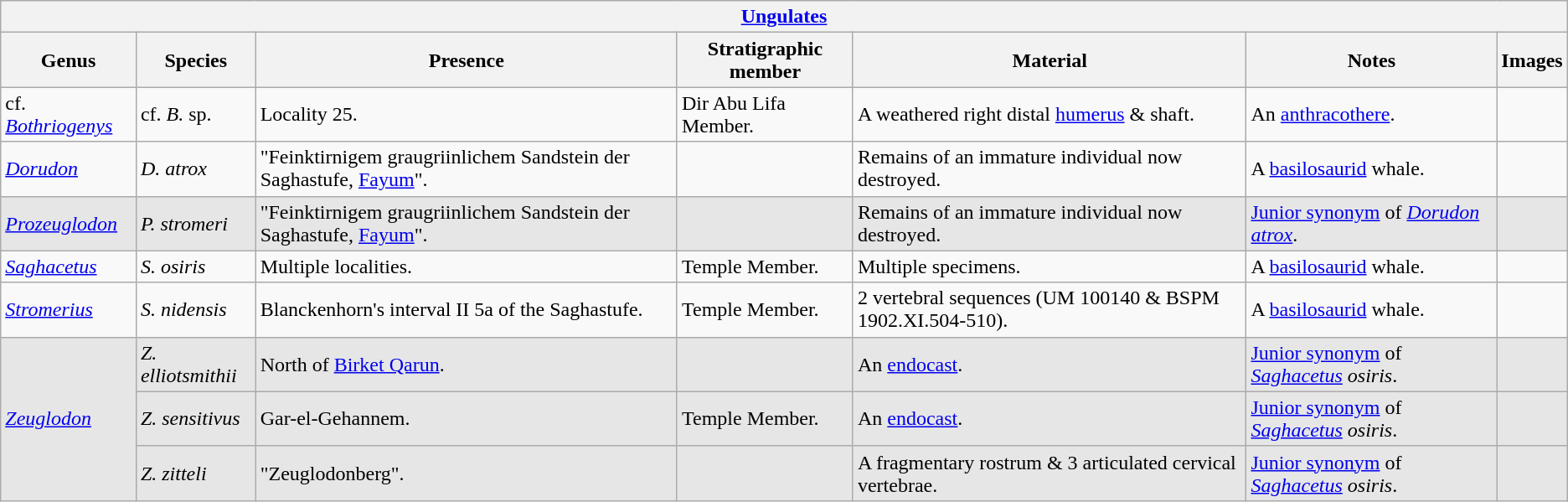<table class="wikitable" align="center">
<tr>
<th colspan="7" align="center"><strong><a href='#'>Ungulates</a></strong></th>
</tr>
<tr>
<th>Genus</th>
<th>Species</th>
<th>Presence</th>
<th><strong>Stratigraphic member</strong></th>
<th><strong>Material</strong></th>
<th>Notes</th>
<th>Images</th>
</tr>
<tr>
<td>cf. <em><a href='#'>Bothriogenys</a></em></td>
<td>cf. <em>B.</em> sp.</td>
<td>Locality 25.</td>
<td>Dir Abu Lifa Member.</td>
<td>A weathered right distal <a href='#'>humerus</a> & shaft.</td>
<td>An <a href='#'>anthracothere</a>.</td>
<td></td>
</tr>
<tr>
<td><em><a href='#'>Dorudon</a></em></td>
<td><em>D. atrox</em></td>
<td>"Feinktirnigem graugriinlichem Sandstein der Saghastufe, <a href='#'>Fayum</a>".</td>
<td></td>
<td>Remains of an immature individual now destroyed.</td>
<td>A <a href='#'>basilosaurid</a> whale.</td>
<td></td>
</tr>
<tr>
<td style="background:#E6E6E6;"><em><a href='#'>Prozeuglodon</a></em></td>
<td style="background:#E6E6E6;"><em>P. stromeri</em></td>
<td style="background:#E6E6E6;">"Feinktirnigem graugriinlichem Sandstein der Saghastufe, <a href='#'>Fayum</a>".</td>
<td style="background:#E6E6E6;"></td>
<td style="background:#E6E6E6;">Remains of an immature individual now destroyed.</td>
<td style="background:#E6E6E6;"><a href='#'>Junior synonym</a> of <em><a href='#'>Dorudon atrox</a></em>.</td>
<td style="background:#E6E6E6;"></td>
</tr>
<tr>
<td><em><a href='#'>Saghacetus</a></em></td>
<td><em>S. osiris</em></td>
<td>Multiple localities.</td>
<td>Temple Member.</td>
<td>Multiple specimens.</td>
<td>A <a href='#'>basilosaurid</a> whale.</td>
<td></td>
</tr>
<tr>
<td><em><a href='#'>Stromerius</a></em></td>
<td><em>S. nidensis</em></td>
<td>Blanckenhorn's interval II 5a of the Saghastufe.</td>
<td>Temple Member.</td>
<td>2 vertebral sequences (UM 100140 & BSPM 1902.XI.504-510).</td>
<td>A <a href='#'>basilosaurid</a> whale.</td>
<td></td>
</tr>
<tr>
<td style="background:#E6E6E6;" rowspan="3"><em><a href='#'>Zeuglodon</a></em></td>
<td style="background:#E6E6E6;"><em>Z. elliotsmithii</em></td>
<td style="background:#E6E6E6;">North of <a href='#'>Birket Qarun</a>.</td>
<td style="background:#E6E6E6;"></td>
<td style="background:#E6E6E6;">An <a href='#'>endocast</a>.</td>
<td style="background:#E6E6E6;"><a href='#'>Junior synonym</a> of <em><a href='#'>Saghacetus</a> osiris</em>.</td>
<td style="background:#E6E6E6;"></td>
</tr>
<tr>
<td style="background:#E6E6E6;"><em>Z. sensitivus</em></td>
<td style="background:#E6E6E6;">Gar-el-Gehannem.</td>
<td style="background:#E6E6E6;">Temple Member.</td>
<td style="background:#E6E6E6;">An <a href='#'>endocast</a>.</td>
<td style="background:#E6E6E6;"><a href='#'>Junior synonym</a> of <em><a href='#'>Saghacetus</a> osiris</em>.</td>
<td style="background:#E6E6E6;"></td>
</tr>
<tr>
<td style="background:#E6E6E6;"><em>Z. zitteli</em></td>
<td style="background:#E6E6E6;">"Zeuglodonberg".</td>
<td style="background:#E6E6E6;"></td>
<td style="background:#E6E6E6;">A fragmentary rostrum & 3 articulated cervical vertebrae.</td>
<td style="background:#E6E6E6;"><a href='#'>Junior synonym</a> of <em><a href='#'>Saghacetus</a> osiris</em>.</td>
<td style="background:#E6E6E6;"></td>
</tr>
</table>
